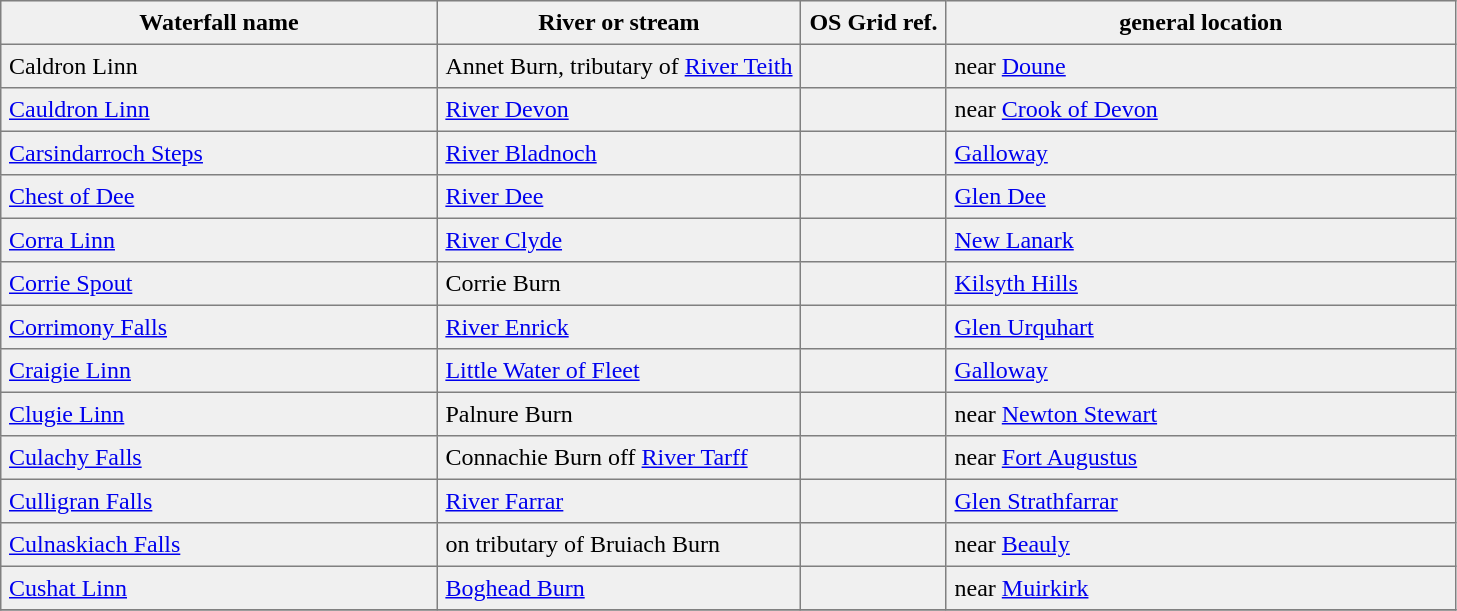<table border=1 cellspacing=0 cellpadding=5 style="border-collapse: collapse; background:#f0f0f0;">
<tr>
<th width=30%>Waterfall name</th>
<th width=25%>River or stream</th>
<th width=10%>OS Grid ref.</th>
<th width=35%>general location</th>
</tr>
<tr>
<td>Caldron Linn</td>
<td>Annet Burn, tributary of <a href='#'>River Teith</a></td>
<td></td>
<td>near <a href='#'>Doune</a></td>
</tr>
<tr>
<td><a href='#'>Cauldron Linn</a></td>
<td><a href='#'>River Devon</a></td>
<td></td>
<td>near <a href='#'>Crook of Devon</a></td>
</tr>
<tr>
<td><a href='#'>Carsindarroch Steps</a></td>
<td><a href='#'>River Bladnoch</a></td>
<td></td>
<td><a href='#'>Galloway</a></td>
</tr>
<tr>
<td><a href='#'>Chest of Dee</a></td>
<td><a href='#'>River Dee</a></td>
<td></td>
<td><a href='#'>Glen Dee</a></td>
</tr>
<tr>
<td><a href='#'>Corra Linn</a></td>
<td><a href='#'>River Clyde</a></td>
<td></td>
<td><a href='#'>New Lanark</a></td>
</tr>
<tr>
<td><a href='#'>Corrie Spout</a></td>
<td>Corrie Burn</td>
<td></td>
<td><a href='#'>Kilsyth Hills</a></td>
</tr>
<tr>
<td><a href='#'>Corrimony Falls</a></td>
<td><a href='#'>River Enrick</a></td>
<td></td>
<td><a href='#'>Glen Urquhart</a></td>
</tr>
<tr>
<td><a href='#'>Craigie Linn</a></td>
<td><a href='#'>Little Water of Fleet</a></td>
<td></td>
<td><a href='#'>Galloway</a></td>
</tr>
<tr>
<td><a href='#'>Clugie Linn</a></td>
<td>Palnure Burn</td>
<td></td>
<td>near <a href='#'>Newton Stewart</a></td>
</tr>
<tr>
<td><a href='#'>Culachy Falls</a></td>
<td>Connachie Burn off <a href='#'>River Tarff</a></td>
<td></td>
<td>near <a href='#'>Fort Augustus</a></td>
</tr>
<tr>
<td><a href='#'>Culligran Falls</a></td>
<td><a href='#'>River Farrar</a></td>
<td></td>
<td><a href='#'>Glen Strathfarrar</a></td>
</tr>
<tr>
<td><a href='#'>Culnaskiach Falls</a></td>
<td>on tributary of Bruiach Burn</td>
<td></td>
<td>near <a href='#'>Beauly</a></td>
</tr>
<tr>
<td><a href='#'>Cushat Linn</a></td>
<td><a href='#'>Boghead Burn</a></td>
<td></td>
<td>near <a href='#'>Muirkirk</a></td>
</tr>
<tr>
</tr>
</table>
